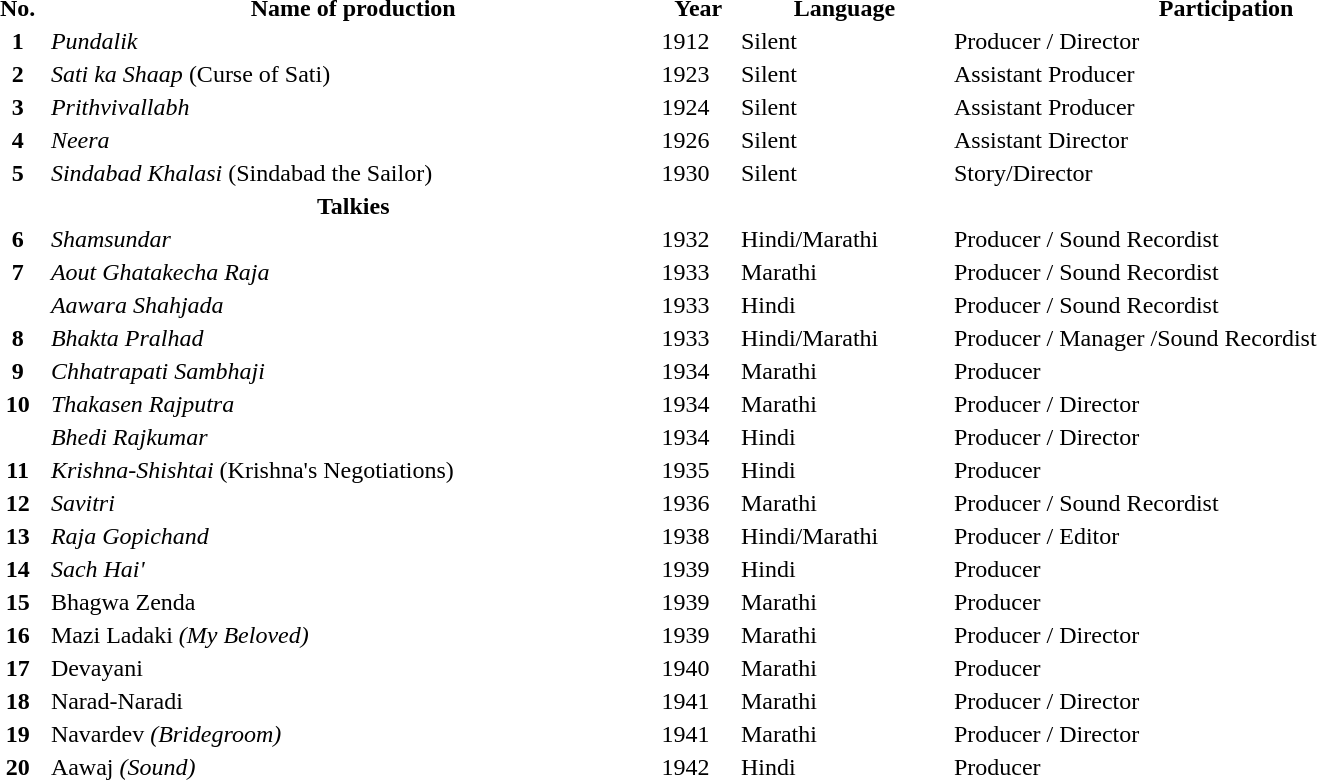<table border="0" width="80%">
<tr>
<th>No.</th>
<th>Name of production</th>
<th>Year</th>
<th>Language</th>
<th>Participation</th>
</tr>
<tr>
<th>1</th>
<td><em>Pundalik</em></td>
<td>1912</td>
<td>Silent</td>
<td>Producer / Director</td>
</tr>
<tr>
<th>2</th>
<td><em>Sati ka Shaap</em> (Curse of Sati)</td>
<td>1923</td>
<td>Silent</td>
<td>Assistant Producer</td>
</tr>
<tr>
<th>3</th>
<td><em>Prithvivallabh</em></td>
<td>1924</td>
<td>Silent</td>
<td>Assistant Producer</td>
</tr>
<tr>
<th>4</th>
<td><em>Neera</em></td>
<td>1926</td>
<td>Silent</td>
<td>Assistant Director</td>
</tr>
<tr>
<th>5</th>
<td><em>Sindabad Khalasi</em> (Sindabad the Sailor)</td>
<td>1930</td>
<td>Silent</td>
<td>Story/Director</td>
</tr>
<tr>
<th></th>
<td align="center"><strong>Talkies</strong></td>
<td></td>
<td></td>
<td></td>
</tr>
<tr>
<th>6</th>
<td><em>Shamsundar</em></td>
<td>1932</td>
<td>Hindi/Marathi</td>
<td>Producer / Sound Recordist</td>
</tr>
<tr>
<th>7</th>
<td><em>Aout Ghatakecha Raja</em></td>
<td>1933</td>
<td>Marathi</td>
<td>Producer / Sound Recordist</td>
</tr>
<tr>
<th></th>
<td><em>Aawara Shahjada</em></td>
<td>1933</td>
<td>Hindi</td>
<td>Producer / Sound Recordist</td>
</tr>
<tr>
<th>8</th>
<td><em>Bhakta Pralhad</em></td>
<td>1933</td>
<td>Hindi/Marathi</td>
<td>Producer / Manager /Sound Recordist</td>
</tr>
<tr>
<th>9</th>
<td><em>Chhatrapati Sambhaji</em></td>
<td>1934</td>
<td>Marathi</td>
<td>Producer</td>
</tr>
<tr>
<th>10</th>
<td><em>Thakasen Rajputra</em></td>
<td>1934</td>
<td>Marathi</td>
<td>Producer / Director</td>
</tr>
<tr>
<th></th>
<td><em>Bhedi Rajkumar</em></td>
<td>1934</td>
<td>Hindi</td>
<td>Producer / Director</td>
</tr>
<tr>
<th>11</th>
<td><em>Krishna-Shishtai</em> (Krishna's Negotiations)</td>
<td>1935</td>
<td>Hindi</td>
<td>Producer</td>
</tr>
<tr>
<th>12</th>
<td><em>Savitri</em></td>
<td>1936</td>
<td>Marathi</td>
<td>Producer / Sound Recordist</td>
</tr>
<tr>
<th>13</th>
<td><em>Raja Gopichand</em></td>
<td>1938</td>
<td>Hindi/Marathi</td>
<td>Producer / Editor</td>
</tr>
<tr>
<th>14</th>
<td><em>Sach Hai'</td>
<td>1939</td>
<td>Hindi</td>
<td>Producer</td>
</tr>
<tr>
<th>15</th>
<td></em>Bhagwa Zenda<em></td>
<td>1939</td>
<td>Marathi</td>
<td>Producer</td>
</tr>
<tr>
<th>16</th>
<td></em>Mazi Ladaki<em> (My Beloved)</td>
<td>1939</td>
<td>Marathi</td>
<td>Producer / Director</td>
</tr>
<tr>
<th>17</th>
<td></em>Devayani<em></td>
<td>1940</td>
<td>Marathi</td>
<td>Producer</td>
</tr>
<tr>
<th>18</th>
<td></em>Narad-Naradi<em></td>
<td>1941</td>
<td>Marathi</td>
<td>Producer / Director</td>
</tr>
<tr>
<th>19</th>
<td></em>Navardev<em> (Bridegroom)</td>
<td>1941</td>
<td>Marathi</td>
<td>Producer / Director</td>
</tr>
<tr>
<th>20</th>
<td></em>Aawaj<em> (Sound)</td>
<td>1942</td>
<td>Hindi</td>
<td>Producer</td>
</tr>
<tr>
</tr>
</table>
